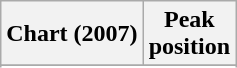<table class="wikitable sortable plainrowheaders" style="text-align:center">
<tr>
<th scope="col">Chart (2007)</th>
<th scope="col">Peak<br>position</th>
</tr>
<tr>
</tr>
<tr>
</tr>
<tr>
</tr>
</table>
